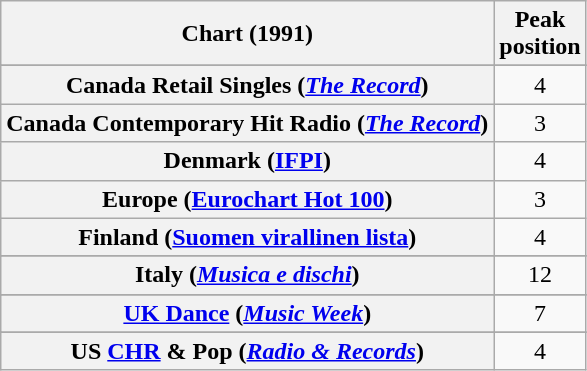<table class="wikitable sortable plainrowheaders" style="text-align:center">
<tr>
<th scope="col">Chart (1991)</th>
<th scope="col">Peak<br>position</th>
</tr>
<tr>
</tr>
<tr>
</tr>
<tr>
</tr>
<tr>
</tr>
<tr>
<th scope="row">Canada Retail Singles (<em><a href='#'>The Record</a></em>)</th>
<td>4</td>
</tr>
<tr>
<th scope="row">Canada Contemporary Hit Radio (<em><a href='#'>The Record</a></em>)</th>
<td>3</td>
</tr>
<tr>
<th scope="row">Denmark (<a href='#'>IFPI</a>)</th>
<td>4</td>
</tr>
<tr>
<th scope="row">Europe (<a href='#'>Eurochart Hot 100</a>)</th>
<td>3</td>
</tr>
<tr>
<th scope="row">Finland (<a href='#'>Suomen virallinen lista</a>)</th>
<td align="center">4</td>
</tr>
<tr>
</tr>
<tr>
</tr>
<tr>
<th scope="row">Italy (<em><a href='#'>Musica e dischi</a></em>)</th>
<td>12</td>
</tr>
<tr>
</tr>
<tr>
</tr>
<tr>
</tr>
<tr>
</tr>
<tr>
</tr>
<tr>
</tr>
<tr>
</tr>
<tr>
</tr>
<tr>
<th scope="row"><a href='#'>UK Dance</a> (<em><a href='#'>Music Week</a></em>)</th>
<td>7</td>
</tr>
<tr>
</tr>
<tr>
</tr>
<tr>
</tr>
<tr>
<th scope="row">US <a href='#'>CHR</a> & Pop (<em><a href='#'>Radio & Records</a></em>)</th>
<td>4</td>
</tr>
</table>
